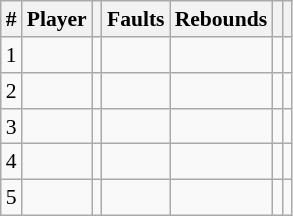<table class="wikitable sortable" style="text-align:right; display:inline-table; font-size:90%">
<tr>
<th>#</th>
<th>Player</th>
<th></th>
<th>Faults</th>
<th>Rebounds</th>
<th></th>
<th></th>
</tr>
<tr>
<td align=center>1</td>
<td></td>
<td align=center></td>
<td align=center></td>
<td align=center></td>
<td align=center></td>
<td align=center></td>
</tr>
<tr>
<td align=center>2</td>
<td></td>
<td align=center></td>
<td align=center></td>
<td align=center></td>
<td align=center></td>
<td align=center></td>
</tr>
<tr>
<td align=center>3</td>
<td></td>
<td align=center></td>
<td align=center></td>
<td align=center></td>
<td align=center></td>
<td align=center></td>
</tr>
<tr>
<td align=center>4</td>
<td></td>
<td align=center></td>
<td align=center></td>
<td align=center></td>
<td align=center></td>
<td align=center></td>
</tr>
<tr>
<td align=center>5</td>
<td></td>
<td align=center></td>
<td align=center></td>
<td align=center></td>
<td align=center></td>
<td align=center></td>
</tr>
</table>
